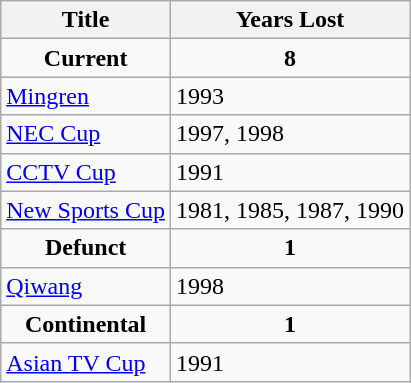<table class="wikitable">
<tr>
<th>Title</th>
<th>Years Lost</th>
</tr>
<tr>
<td align="center"><strong>Current</strong></td>
<td align="center"><strong>8</strong></td>
</tr>
<tr>
<td> <a href='#'>Mingren</a></td>
<td>1993</td>
</tr>
<tr>
<td> <a href='#'>NEC Cup</a></td>
<td>1997, 1998</td>
</tr>
<tr>
<td> <a href='#'>CCTV Cup</a></td>
<td>1991</td>
</tr>
<tr>
<td> <a href='#'>New Sports Cup</a></td>
<td>1981, 1985, 1987, 1990</td>
</tr>
<tr>
<td align="center"><strong>Defunct</strong></td>
<td align="center"><strong>1</strong></td>
</tr>
<tr>
<td> <a href='#'>Qiwang</a></td>
<td>1998</td>
</tr>
<tr>
<td align="center"><strong>Continental</strong></td>
<td align="center"><strong>1</strong></td>
</tr>
<tr>
<td>    <a href='#'>Asian TV Cup</a></td>
<td>1991</td>
</tr>
</table>
